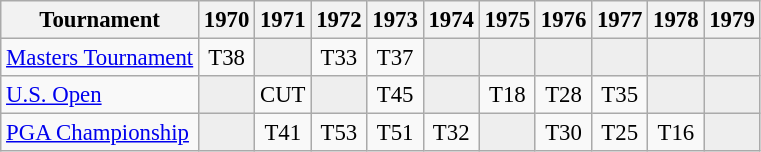<table class="wikitable" style="font-size:95%;text-align:center;">
<tr>
<th>Tournament</th>
<th>1970</th>
<th>1971</th>
<th>1972</th>
<th>1973</th>
<th>1974</th>
<th>1975</th>
<th>1976</th>
<th>1977</th>
<th>1978</th>
<th>1979</th>
</tr>
<tr>
<td align=left><a href='#'>Masters Tournament</a></td>
<td>T38</td>
<td style="background:#eeeeee;"></td>
<td>T33</td>
<td>T37</td>
<td style="background:#eeeeee;"></td>
<td style="background:#eeeeee;"></td>
<td style="background:#eeeeee;"></td>
<td style="background:#eeeeee;"></td>
<td style="background:#eeeeee;"></td>
<td style="background:#eeeeee;"></td>
</tr>
<tr>
<td align=left><a href='#'>U.S. Open</a></td>
<td style="background:#eeeeee;"></td>
<td>CUT</td>
<td style="background:#eeeeee;"></td>
<td>T45</td>
<td style="background:#eeeeee;"></td>
<td>T18</td>
<td>T28</td>
<td>T35</td>
<td style="background:#eeeeee;"></td>
<td style="background:#eeeeee;"></td>
</tr>
<tr>
<td align=left><a href='#'>PGA Championship</a></td>
<td style="background:#eeeeee;"></td>
<td>T41</td>
<td>T53</td>
<td>T51</td>
<td>T32</td>
<td style="background:#eeeeee;"></td>
<td>T30</td>
<td>T25</td>
<td>T16</td>
<td style="background:#eeeeee;"></td>
</tr>
</table>
